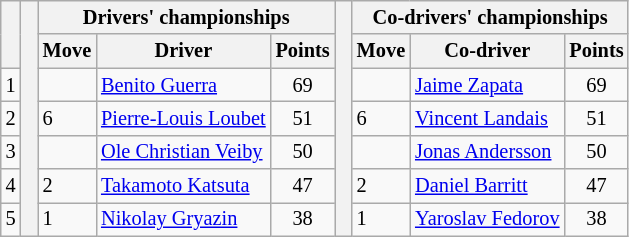<table class="wikitable" style="font-size:85%;">
<tr>
<th rowspan="2"></th>
<th rowspan="7" style="width:5px;"></th>
<th colspan="3">Drivers' championships</th>
<th rowspan="7" style="width:5px;"></th>
<th colspan="3">Co-drivers' championships</th>
</tr>
<tr>
<th>Move</th>
<th>Driver</th>
<th>Points</th>
<th>Move</th>
<th>Co-driver</th>
<th>Points</th>
</tr>
<tr>
<td align="center">1</td>
<td></td>
<td><a href='#'>Benito Guerra</a></td>
<td align="center">69</td>
<td></td>
<td><a href='#'>Jaime Zapata</a></td>
<td align="center">69</td>
</tr>
<tr>
<td align="center">2</td>
<td> 6</td>
<td nowrap><a href='#'>Pierre-Louis Loubet</a></td>
<td align="center">51</td>
<td> 6</td>
<td><a href='#'>Vincent Landais</a></td>
<td align="center">51</td>
</tr>
<tr>
<td align="center">3</td>
<td></td>
<td nowrap><a href='#'>Ole Christian Veiby</a></td>
<td align="center">50</td>
<td></td>
<td nowrap><a href='#'>Jonas Andersson</a></td>
<td align="center">50</td>
</tr>
<tr>
<td align="center">4</td>
<td> 2</td>
<td><a href='#'>Takamoto Katsuta</a></td>
<td align="center">47</td>
<td> 2</td>
<td><a href='#'>Daniel Barritt</a></td>
<td align="center">47</td>
</tr>
<tr>
<td align="center">5</td>
<td> 1</td>
<td><a href='#'>Nikolay Gryazin</a></td>
<td align="center">38</td>
<td> 1</td>
<td><a href='#'>Yaroslav Fedorov</a></td>
<td align="center">38</td>
</tr>
</table>
